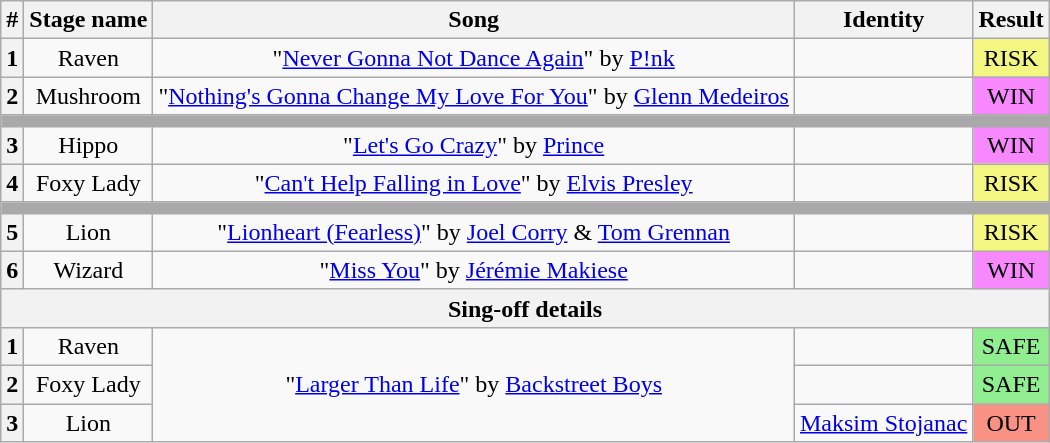<table class="wikitable" style="text-align:center;">
<tr>
<th>#</th>
<th>Stage name</th>
<th>Song</th>
<th>Identity</th>
<th>Result</th>
</tr>
<tr>
<th>1</th>
<td>Raven</td>
<td>"<a href='#'>Never Gonna Not Dance Again</a>" by <a href='#'>P!nk</a></td>
<td></td>
<td bgcolor=#F3F781>RISK</td>
</tr>
<tr>
<th>2</th>
<td>Mushroom</td>
<td>"<a href='#'>Nothing's Gonna Change My Love For You</a>" by <a href='#'>Glenn Medeiros</a></td>
<td></td>
<td bgcolor="#F888FD">WIN</td>
</tr>
<tr>
<td colspan="5" style="background:darkgray"></td>
</tr>
<tr>
<th>3</th>
<td>Hippo</td>
<td>"<a href='#'>Let's Go Crazy</a>" by <a href='#'>Prince</a></td>
<td></td>
<td bgcolor="#F888FD">WIN</td>
</tr>
<tr>
<th>4</th>
<td>Foxy Lady</td>
<td>"<a href='#'>Can't Help Falling in Love</a>" by <a href='#'>Elvis Presley</a></td>
<td></td>
<td bgcolor=#F3F781>RISK</td>
</tr>
<tr>
<td colspan="5" style="background:darkgray"></td>
</tr>
<tr>
<th>5</th>
<td>Lion</td>
<td>"<a href='#'>Lionheart (Fearless)</a>" by <a href='#'>Joel Corry</a> & <a href='#'>Tom Grennan</a></td>
<td></td>
<td bgcolor=#F3F781>RISK</td>
</tr>
<tr>
<th>6</th>
<td>Wizard</td>
<td>"<a href='#'>Miss You</a>" by <a href='#'>Jérémie Makiese</a></td>
<td></td>
<td bgcolor="#F888FD">WIN</td>
</tr>
<tr>
<th colspan="5">Sing-off details</th>
</tr>
<tr>
<th>1</th>
<td>Raven</td>
<td rowspan="3">"<a href='#'>Larger Than Life</a>" by <a href='#'>Backstreet Boys</a></td>
<td></td>
<td bgcolor=lightgreen>SAFE</td>
</tr>
<tr>
<th>2</th>
<td>Foxy Lady</td>
<td></td>
<td bgcolor=lightgreen>SAFE</td>
</tr>
<tr>
<th>3</th>
<td>Lion</td>
<td><a href='#'>Maksim Stojanac</a></td>
<td bgcolor="#F99185">OUT</td>
</tr>
</table>
